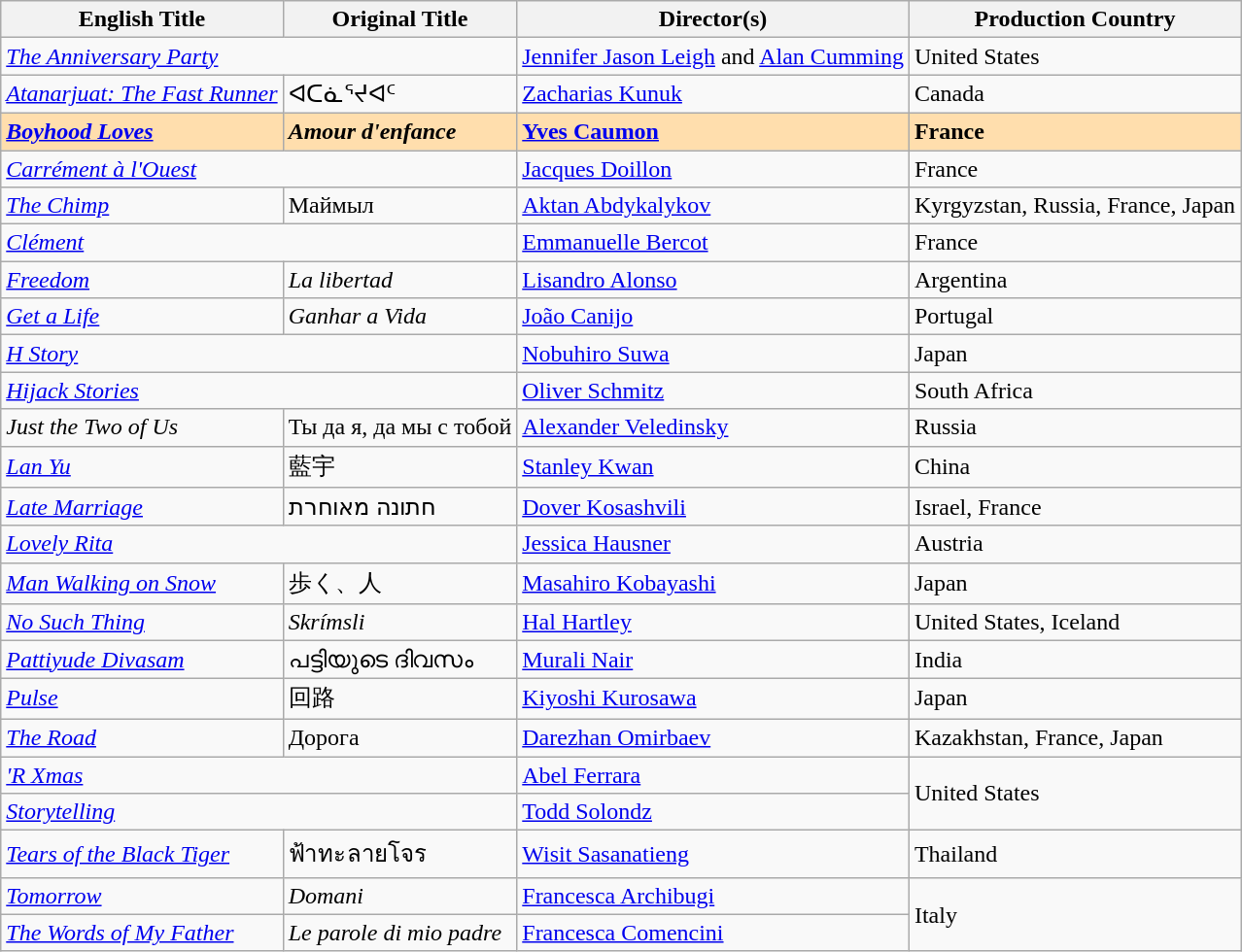<table class="wikitable">
<tr>
<th>English Title</th>
<th>Original Title</th>
<th>Director(s)</th>
<th>Production Country</th>
</tr>
<tr>
<td colspan="2"><em><a href='#'>The Anniversary Party</a></em></td>
<td><a href='#'>Jennifer Jason Leigh</a> and <a href='#'>Alan Cumming</a></td>
<td>United States</td>
</tr>
<tr>
<td><em><a href='#'>Atanarjuat: The Fast Runner</a></em></td>
<td>ᐊᑕᓈᕐᔪᐊᑦ</td>
<td><a href='#'>Zacharias Kunuk</a></td>
<td>Canada</td>
</tr>
<tr style="background:#FFDEAD;">
<td><strong><em><a href='#'>Boyhood Loves</a></em></strong></td>
<td><strong><em>Amour d'enfance</em></strong></td>
<td><strong><a href='#'>Yves Caumon</a></strong></td>
<td><strong>France</strong></td>
</tr>
<tr>
<td colspan="2"><em><a href='#'>Carrément à l'Ouest</a></em></td>
<td><a href='#'>Jacques Doillon</a></td>
<td>France</td>
</tr>
<tr>
<td><em><a href='#'>The Chimp</a></em></td>
<td>Маймыл</td>
<td><a href='#'>Aktan Abdykalykov</a></td>
<td>Kyrgyzstan, Russia, France, Japan</td>
</tr>
<tr>
<td colspan="2"><em><a href='#'>Clément</a></em></td>
<td><a href='#'>Emmanuelle Bercot</a></td>
<td>France</td>
</tr>
<tr>
<td><em><a href='#'>Freedom</a></em></td>
<td><em>La libertad</em></td>
<td><a href='#'>Lisandro Alonso</a></td>
<td>Argentina</td>
</tr>
<tr>
<td><em><a href='#'>Get a Life</a></em></td>
<td><em>Ganhar a Vida</em></td>
<td><a href='#'>João Canijo</a></td>
<td>Portugal</td>
</tr>
<tr>
<td colspan="2"><em><a href='#'>H Story</a></em></td>
<td><a href='#'>Nobuhiro Suwa</a></td>
<td>Japan</td>
</tr>
<tr>
<td colspan="2"><em><a href='#'>Hijack Stories</a></em></td>
<td><a href='#'>Oliver Schmitz</a></td>
<td>South Africa</td>
</tr>
<tr>
<td><em>Just the Two of Us</em></td>
<td>Ты да я, да мы с тобой</td>
<td><a href='#'>Alexander Veledinsky</a></td>
<td>Russia</td>
</tr>
<tr>
<td><em><a href='#'>Lan Yu</a></em></td>
<td>藍宇</td>
<td><a href='#'>Stanley Kwan</a></td>
<td>China</td>
</tr>
<tr>
<td><em><a href='#'>Late Marriage</a></em></td>
<td>חתונה מאוחרת</td>
<td><a href='#'>Dover Kosashvili</a></td>
<td>Israel, France</td>
</tr>
<tr>
<td colspan="2"><em><a href='#'>Lovely Rita</a></em></td>
<td><a href='#'>Jessica Hausner</a></td>
<td>Austria</td>
</tr>
<tr>
<td><em><a href='#'>Man Walking on Snow</a></em></td>
<td>歩く、人</td>
<td><a href='#'>Masahiro Kobayashi</a></td>
<td>Japan</td>
</tr>
<tr>
<td><em><a href='#'>No Such Thing</a></em></td>
<td><em>Skrímsli</em></td>
<td><a href='#'>Hal Hartley</a></td>
<td>United States, Iceland</td>
</tr>
<tr>
<td><em><a href='#'>Pattiyude Divasam</a></em></td>
<td>പട്ടിയുടെ ദിവസം</td>
<td><a href='#'>Murali Nair</a></td>
<td>India</td>
</tr>
<tr>
<td><a href='#'><em>Pulse</em></a></td>
<td>回路</td>
<td><a href='#'>Kiyoshi Kurosawa</a></td>
<td>Japan</td>
</tr>
<tr>
<td><em><a href='#'>The Road</a></em></td>
<td>Дорога</td>
<td><a href='#'>Darezhan Omirbaev</a></td>
<td>Kazakhstan, France, Japan</td>
</tr>
<tr>
<td colspan="2"><em><a href='#'>'R Xmas</a></em></td>
<td><a href='#'>Abel Ferrara</a></td>
<td rowspan="2">United States</td>
</tr>
<tr>
<td colspan="2"><em><a href='#'>Storytelling</a></em></td>
<td><a href='#'>Todd Solondz</a></td>
</tr>
<tr>
<td><em><a href='#'>Tears of the Black Tiger</a></em></td>
<td>ฟ้าทะลายโจร</td>
<td><a href='#'>Wisit Sasanatieng</a></td>
<td>Thailand</td>
</tr>
<tr>
<td><em><a href='#'>Tomorrow</a></em></td>
<td><em>Domani</em></td>
<td><a href='#'>Francesca Archibugi</a></td>
<td rowspan="2">Italy</td>
</tr>
<tr>
<td><em><a href='#'>The Words of My Father</a></em></td>
<td><em>Le parole di mio padre</em></td>
<td><a href='#'>Francesca Comencini</a></td>
</tr>
</table>
